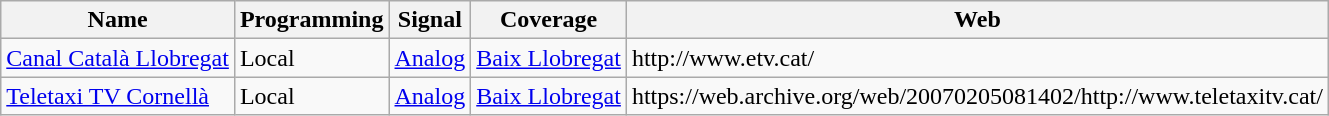<table class="wikitable">
<tr>
<th>Name</th>
<th>Programming</th>
<th>Signal</th>
<th>Coverage</th>
<th>Web</th>
</tr>
<tr>
<td><a href='#'>Canal Català Llobregat</a></td>
<td>Local</td>
<td><a href='#'>Analog</a></td>
<td><a href='#'>Baix Llobregat</a></td>
<td>http://www.etv.cat/</td>
</tr>
<tr>
<td><a href='#'>Teletaxi TV Cornellà</a></td>
<td>Local</td>
<td><a href='#'>Analog</a></td>
<td><a href='#'>Baix Llobregat</a></td>
<td>https://web.archive.org/web/20070205081402/http://www.teletaxitv.cat/</td>
</tr>
</table>
